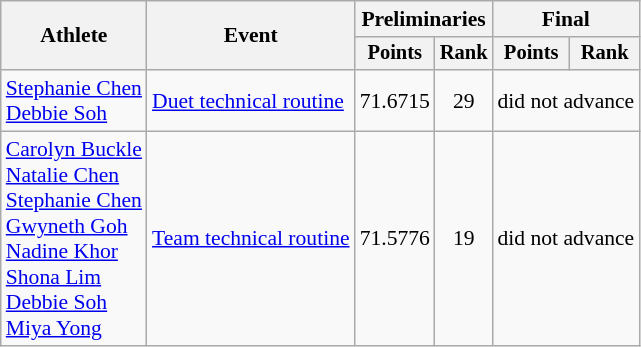<table class=wikitable style="font-size:90%">
<tr>
<th rowspan="2">Athlete</th>
<th rowspan="2">Event</th>
<th colspan="2">Preliminaries</th>
<th colspan="2">Final</th>
</tr>
<tr style="font-size:95%">
<th>Points</th>
<th>Rank</th>
<th>Points</th>
<th>Rank</th>
</tr>
<tr align=center>
<td align=left><a href='#'>Stephanie Chen</a><br><a href='#'>Debbie Soh</a></td>
<td align=left><a href='#'>Duet technical routine</a></td>
<td>71.6715</td>
<td>29</td>
<td colspan=2>did not advance</td>
</tr>
<tr align=center>
<td align=left><a href='#'>Carolyn Buckle</a><br><a href='#'>Natalie Chen</a><br><a href='#'>Stephanie Chen</a><br><a href='#'>Gwyneth Goh</a><br><a href='#'>Nadine Khor</a><br><a href='#'>Shona Lim</a><br><a href='#'>Debbie Soh</a><br><a href='#'>Miya Yong</a></td>
<td align=left><a href='#'>Team technical routine</a></td>
<td>71.5776</td>
<td>19</td>
<td colspan=2>did not advance</td>
</tr>
</table>
